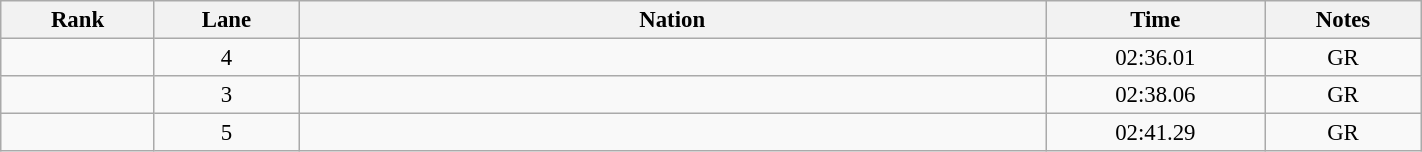<table class="wikitable sortable" width=75% style="text-align:center; font-size:95%">
<tr>
<th width=15>Rank</th>
<th width=15>Lane</th>
<th width=200>Nation</th>
<th width=15>Time</th>
<th width=15>Notes</th>
</tr>
<tr>
<td></td>
<td>4</td>
<td align=left></td>
<td>02:36.01</td>
<td>GR</td>
</tr>
<tr>
<td></td>
<td>3</td>
<td align=left></td>
<td>02:38.06</td>
<td>GR</td>
</tr>
<tr>
<td></td>
<td>5</td>
<td align=left></td>
<td>02:41.29</td>
<td>GR</td>
</tr>
</table>
